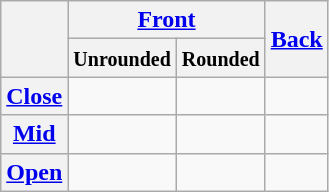<table class="wikitable" style="text-align:center;">
<tr>
<th rowspan="2"></th>
<th colspan="2"><a href='#'>Front</a></th>
<th rowspan="2"><a href='#'>Back</a></th>
</tr>
<tr>
<th><small>Unrounded</small></th>
<th><small>Rounded</small></th>
</tr>
<tr>
<th><a href='#'>Close</a></th>
<td> </td>
<td> </td>
<td> </td>
</tr>
<tr>
<th><a href='#'>Mid</a></th>
<td> </td>
<td> </td>
<td> </td>
</tr>
<tr>
<th><a href='#'>Open</a></th>
<td> </td>
<td></td>
<td> </td>
</tr>
</table>
